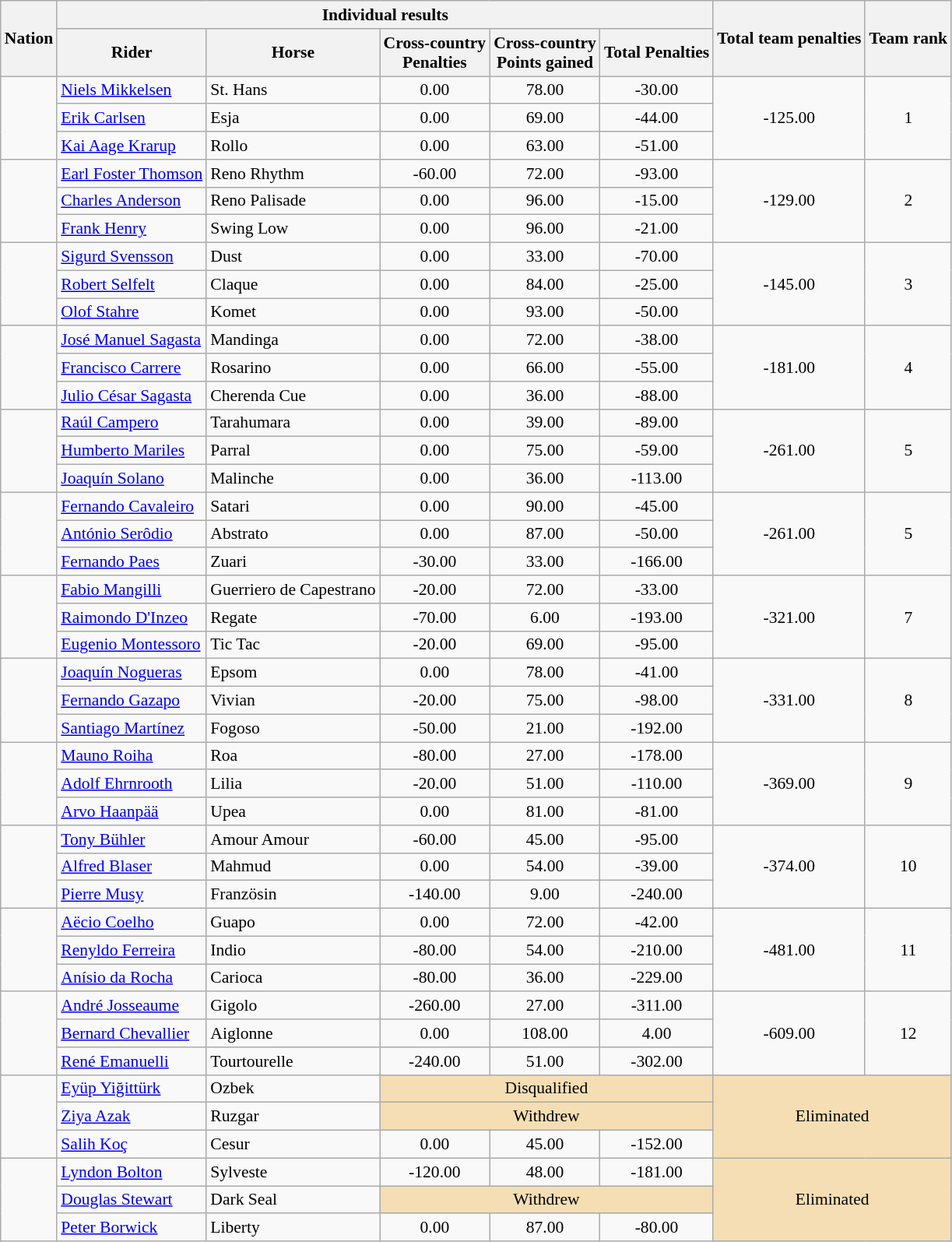<table class=wikitable style="font-size:90%">
<tr>
<th rowspan="2">Nation</th>
<th colspan="5">Individual results</th>
<th rowspan="2">Total team penalties</th>
<th rowspan="2">Team rank</th>
</tr>
<tr>
<th>Rider</th>
<th>Horse</th>
<th>Cross-country<br>Penalties</th>
<th>Cross-country<br>Points gained</th>
<th>Total Penalties</th>
</tr>
<tr>
<td rowspan="3"></td>
<td><a href='#'>Niels Mikkelsen</a></td>
<td>St. Hans</td>
<td align=center>0.00</td>
<td align=center>78.00</td>
<td align=center>-30.00</td>
<td align=center rowspan="3">-125.00</td>
<td align=center rowspan="3">1</td>
</tr>
<tr>
<td><a href='#'>Erik Carlsen</a></td>
<td>Esja</td>
<td align=center>0.00</td>
<td align=center>69.00</td>
<td align=center>-44.00</td>
</tr>
<tr>
<td><a href='#'>Kai Aage Krarup</a></td>
<td>Rollo</td>
<td align=center>0.00</td>
<td align=center>63.00</td>
<td align=center>-51.00</td>
</tr>
<tr>
<td rowspan="3"></td>
<td><a href='#'>Earl Foster Thomson</a></td>
<td>Reno Rhythm</td>
<td align=center>-60.00</td>
<td align=center>72.00</td>
<td align=center>-93.00</td>
<td align=center rowspan="3">-129.00</td>
<td align=center rowspan="3">2</td>
</tr>
<tr>
<td><a href='#'>Charles Anderson</a></td>
<td>Reno Palisade</td>
<td align=center>0.00</td>
<td align=center>96.00</td>
<td align=center>-15.00</td>
</tr>
<tr>
<td><a href='#'>Frank Henry</a></td>
<td>Swing Low</td>
<td align=center>0.00</td>
<td align=center>96.00</td>
<td align=center>-21.00</td>
</tr>
<tr>
<td rowspan="3"></td>
<td><a href='#'>Sigurd Svensson</a></td>
<td>Dust</td>
<td align=center>0.00</td>
<td align=center>33.00</td>
<td align=center>-70.00</td>
<td align=center rowspan="3">-145.00</td>
<td align=center rowspan="3">3</td>
</tr>
<tr>
<td><a href='#'>Robert Selfelt</a></td>
<td>Claque</td>
<td align=center>0.00</td>
<td align=center>84.00</td>
<td align=center>-25.00</td>
</tr>
<tr>
<td><a href='#'>Olof Stahre</a></td>
<td>Komet</td>
<td align=center>0.00</td>
<td align=center>93.00</td>
<td align=center>-50.00</td>
</tr>
<tr>
<td rowspan="3"></td>
<td><a href='#'>José Manuel Sagasta</a></td>
<td>Mandinga</td>
<td align=center>0.00</td>
<td align=center>72.00</td>
<td align=center>-38.00</td>
<td align=center rowspan="3">-181.00</td>
<td align=center rowspan="3">4</td>
</tr>
<tr>
<td><a href='#'>Francisco Carrere</a></td>
<td>Rosarino</td>
<td align=center>0.00</td>
<td align=center>66.00</td>
<td align=center>-55.00</td>
</tr>
<tr>
<td><a href='#'>Julio César Sagasta</a></td>
<td>Cherenda Cue</td>
<td align=center>0.00</td>
<td align=center>36.00</td>
<td align=center>-88.00</td>
</tr>
<tr>
<td rowspan="3"></td>
<td><a href='#'>Raúl Campero</a></td>
<td>Tarahumara</td>
<td align=center>0.00</td>
<td align=center>39.00</td>
<td align=center>-89.00</td>
<td align=center rowspan="3">-261.00</td>
<td align=center rowspan="3">5</td>
</tr>
<tr>
<td><a href='#'>Humberto Mariles</a></td>
<td>Parral</td>
<td align=center>0.00</td>
<td align=center>75.00</td>
<td align=center>-59.00</td>
</tr>
<tr>
<td><a href='#'>Joaquín Solano</a></td>
<td>Malinche</td>
<td align=center>0.00</td>
<td align=center>36.00</td>
<td align=center>-113.00</td>
</tr>
<tr>
<td rowspan="3"></td>
<td><a href='#'>Fernando Cavaleiro</a></td>
<td>Satari</td>
<td align=center>0.00</td>
<td align=center>90.00</td>
<td align=center>-45.00</td>
<td align=center rowspan="3">-261.00</td>
<td align=center rowspan="3">5</td>
</tr>
<tr>
<td><a href='#'>António Serôdio</a></td>
<td>Abstrato</td>
<td align=center>0.00</td>
<td align=center>87.00</td>
<td align=center>-50.00</td>
</tr>
<tr>
<td><a href='#'>Fernando Paes</a></td>
<td>Zuari</td>
<td align=center>-30.00</td>
<td align=center>33.00</td>
<td align=center>-166.00</td>
</tr>
<tr>
<td rowspan="3"></td>
<td><a href='#'>Fabio Mangilli</a></td>
<td>Guerriero de Capestrano</td>
<td align=center>-20.00</td>
<td align=center>72.00</td>
<td align=center>-33.00</td>
<td align=center rowspan="3">-321.00</td>
<td align=center rowspan="3">7</td>
</tr>
<tr>
<td><a href='#'>Raimondo D'Inzeo</a></td>
<td>Regate</td>
<td align=center>-70.00</td>
<td align=center>6.00</td>
<td align=center>-193.00</td>
</tr>
<tr>
<td><a href='#'>Eugenio Montessoro</a></td>
<td>Tic Tac</td>
<td align=center>-20.00</td>
<td align=center>69.00</td>
<td align=center>-95.00</td>
</tr>
<tr>
<td rowspan="3"></td>
<td><a href='#'>Joaquín Nogueras</a></td>
<td>Epsom</td>
<td align=center>0.00</td>
<td align=center>78.00</td>
<td align=center>-41.00</td>
<td align=center rowspan="3">-331.00</td>
<td align=center rowspan="3">8</td>
</tr>
<tr>
<td><a href='#'>Fernando Gazapo</a></td>
<td>Vivian</td>
<td align=center>-20.00</td>
<td align=center>75.00</td>
<td align=center>-98.00</td>
</tr>
<tr>
<td><a href='#'>Santiago Martínez</a></td>
<td>Fogoso</td>
<td align=center>-50.00</td>
<td align=center>21.00</td>
<td align=center>-192.00</td>
</tr>
<tr>
<td rowspan="3"></td>
<td><a href='#'>Mauno Roiha</a></td>
<td>Roa</td>
<td align=center>-80.00</td>
<td align=center>27.00</td>
<td align=center>-178.00</td>
<td align=center rowspan="3">-369.00</td>
<td align=center rowspan="3">9</td>
</tr>
<tr>
<td><a href='#'>Adolf Ehrnrooth</a></td>
<td>Lilia</td>
<td align=center>-20.00</td>
<td align=center>51.00</td>
<td align=center>-110.00</td>
</tr>
<tr>
<td><a href='#'>Arvo Haanpää</a></td>
<td>Upea</td>
<td align=center>0.00</td>
<td align=center>81.00</td>
<td align=center>-81.00</td>
</tr>
<tr>
<td rowspan="3"></td>
<td><a href='#'>Tony Bühler</a></td>
<td>Amour Amour</td>
<td align=center>-60.00</td>
<td align=center>45.00</td>
<td align=center>-95.00</td>
<td align=center rowspan="3">-374.00</td>
<td align=center rowspan="3">10</td>
</tr>
<tr>
<td><a href='#'>Alfred Blaser</a></td>
<td>Mahmud</td>
<td align=center>0.00</td>
<td align=center>54.00</td>
<td align=center>-39.00</td>
</tr>
<tr>
<td><a href='#'>Pierre Musy</a></td>
<td>Französin</td>
<td align=center>-140.00</td>
<td align=center>9.00</td>
<td align=center>-240.00</td>
</tr>
<tr>
<td rowspan="3"></td>
<td><a href='#'>Aëcio Coelho</a></td>
<td>Guapo</td>
<td align=center>0.00</td>
<td align=center>72.00</td>
<td align=center>-42.00</td>
<td align=center rowspan="3">-481.00</td>
<td align=center rowspan="3">11</td>
</tr>
<tr>
<td><a href='#'>Renyldo Ferreira</a></td>
<td>Indio</td>
<td align=center>-80.00</td>
<td align=center>54.00</td>
<td align=center>-210.00</td>
</tr>
<tr>
<td><a href='#'>Anísio da Rocha</a></td>
<td>Carioca</td>
<td align=center>-80.00</td>
<td align=center>36.00</td>
<td align=center>-229.00</td>
</tr>
<tr>
<td rowspan="3"></td>
<td><a href='#'>André Josseaume</a></td>
<td>Gigolo</td>
<td align=center>-260.00</td>
<td align=center>27.00</td>
<td align=center>-311.00</td>
<td align=center rowspan="3">-609.00</td>
<td align=center rowspan="3">12</td>
</tr>
<tr>
<td><a href='#'>Bernard Chevallier</a></td>
<td>Aiglonne</td>
<td align=center>0.00</td>
<td align=center>108.00</td>
<td align=center>4.00</td>
</tr>
<tr>
<td><a href='#'>René Emanuelli</a></td>
<td>Tourtourelle</td>
<td align=center>-240.00</td>
<td align=center>51.00</td>
<td align=center>-302.00</td>
</tr>
<tr>
<td rowspan="3"></td>
<td><a href='#'>Eyüp Yiğittürk</a></td>
<td>Ozbek</td>
<td align=center colspan=3 bgcolor="wheat">Disqualified</td>
<td align=center rowspan="3" bgcolor="wheat" colspan=2>Eliminated</td>
</tr>
<tr>
<td><a href='#'>Ziya Azak</a></td>
<td>Ruzgar</td>
<td align=center colspan=3 bgcolor="wheat">Withdrew</td>
</tr>
<tr>
<td><a href='#'>Salih Koç</a></td>
<td>Cesur</td>
<td align=center>0.00</td>
<td align=center>45.00</td>
<td align=center>-152.00</td>
</tr>
<tr>
<td rowspan="3"></td>
<td><a href='#'>Lyndon Bolton</a></td>
<td>Sylveste</td>
<td align=center>-120.00</td>
<td align=center>48.00</td>
<td align=center>-181.00</td>
<td align=center rowspan="3" bgcolor="wheat" colspan=2>Eliminated</td>
</tr>
<tr>
<td><a href='#'>Douglas Stewart</a></td>
<td>Dark Seal</td>
<td align=center colspan="3" bgcolor="wheat">Withdrew</td>
</tr>
<tr>
<td><a href='#'>Peter Borwick</a></td>
<td>Liberty</td>
<td align=center>0.00</td>
<td align=center>87.00</td>
<td align=center>-80.00</td>
</tr>
</table>
